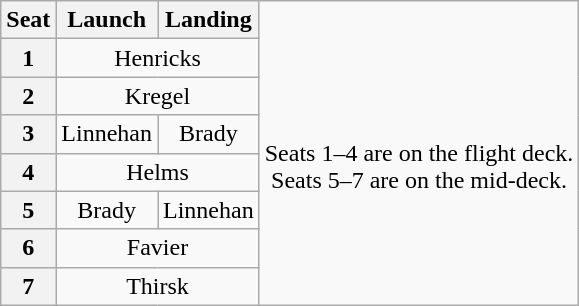<table class="wikitable" style="text-align:center">
<tr>
<th>Seat</th>
<th>Launch</th>
<th>Landing</th>
<td rowspan=8><br>Seats 1–4 are on the flight deck.<br>Seats 5–7 are on the mid-deck.</td>
</tr>
<tr>
<th>1</th>
<td colspan=2>Henricks</td>
</tr>
<tr>
<th>2</th>
<td colspan=2>Kregel</td>
</tr>
<tr>
<th>3</th>
<td>Linnehan</td>
<td>Brady</td>
</tr>
<tr>
<th>4</th>
<td colspan=2>Helms</td>
</tr>
<tr>
<th>5</th>
<td>Brady</td>
<td>Linnehan</td>
</tr>
<tr>
<th>6</th>
<td colspan=2>Favier</td>
</tr>
<tr>
<th>7</th>
<td colspan=2>Thirsk</td>
</tr>
</table>
